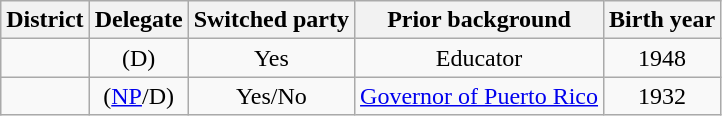<table class="sortable wikitable" style="text-align:center">
<tr>
<th>District</th>
<th>Delegate</th>
<th>Switched party</th>
<th>Prior background</th>
<th>Birth year</th>
</tr>
<tr>
<td></td>
<td> (D)</td>
<td>Yes</td>
<td>Educator</td>
<td>1948</td>
</tr>
<tr>
<td></td>
<td> (<a href='#'>NP</a>/D)</td>
<td>Yes/No</td>
<td><a href='#'>Governor of Puerto Rico</a></td>
<td>1932</td>
</tr>
</table>
